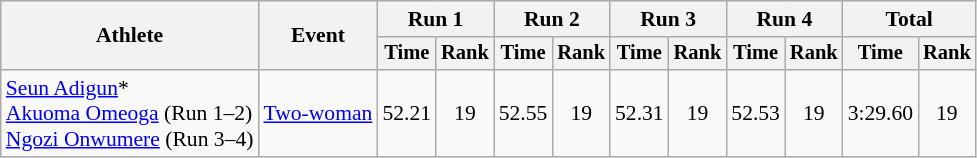<table class="wikitable" style="font-size:90%">
<tr>
<th rowspan="2">Athlete</th>
<th rowspan="2">Event</th>
<th colspan="2">Run 1</th>
<th colspan="2">Run 2</th>
<th colspan="2">Run 3</th>
<th colspan="2">Run 4</th>
<th colspan="2">Total</th>
</tr>
<tr style="font-size:95%">
<th>Time</th>
<th>Rank</th>
<th>Time</th>
<th>Rank</th>
<th>Time</th>
<th>Rank</th>
<th>Time</th>
<th>Rank</th>
<th>Time</th>
<th>Rank</th>
</tr>
<tr align=center>
<td align=left><a href='#'>Seun Adigun</a>*<br><a href='#'>Akuoma Omeoga</a> (Run 1–2)<br><a href='#'>Ngozi Onwumere</a> (Run 3–4)</td>
<td align=left><a href='#'>Two-woman</a></td>
<td>52.21</td>
<td>19</td>
<td>52.55</td>
<td>19</td>
<td>52.31</td>
<td>19</td>
<td>52.53</td>
<td>19</td>
<td>3:29.60</td>
<td>19</td>
</tr>
</table>
